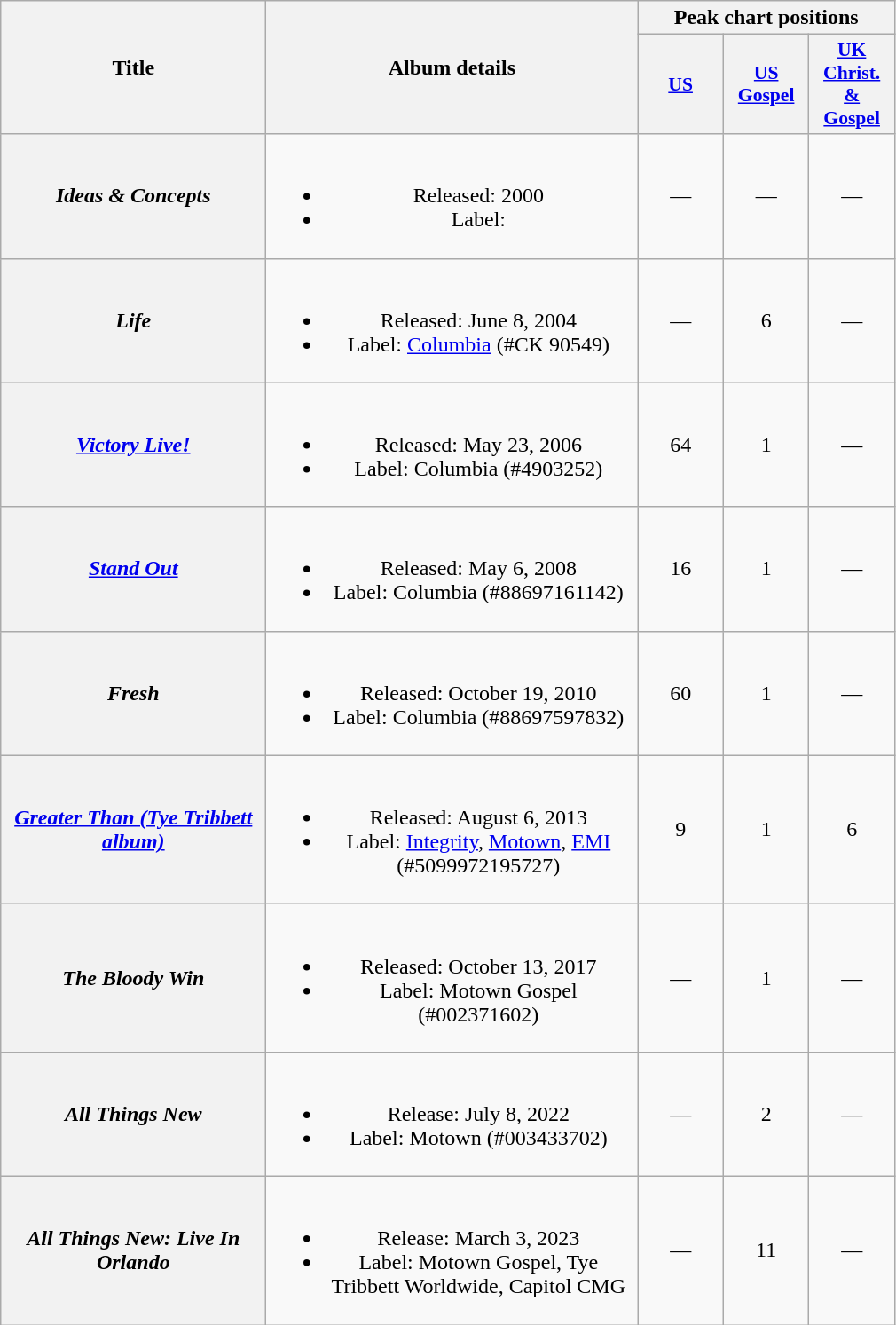<table class="wikitable plainrowheaders" style="text-align:center;" border="1">
<tr>
<th scope="col" rowspan="2" style="width:12em;">Title</th>
<th scope="col" rowspan="2" style="width:17em;">Album details</th>
<th scope="col" colspan="3">Peak chart positions</th>
</tr>
<tr>
<th scope="col" style="width:4em;font-size:90%;"><a href='#'>US</a><br></th>
<th scope="col" style="width:4em;font-size:90%;"><a href='#'>US Gospel</a><br></th>
<th scope="col" style="width:4em;font-size:90%;"><a href='#'>UK<br>Christ.<br>& Gospel</a><br></th>
</tr>
<tr>
<th scope="row"><em>Ideas & Concepts</em></th>
<td><br><ul><li>Released: 2000</li><li>Label:</li></ul></td>
<td>—</td>
<td>—</td>
<td>—</td>
</tr>
<tr>
<th scope="row"><em>Life</em></th>
<td><br><ul><li>Released: June 8, 2004</li><li>Label: <a href='#'>Columbia</a> (#CK 90549)</li></ul></td>
<td>—</td>
<td>6</td>
<td>—</td>
</tr>
<tr>
<th scope="row"><em><a href='#'>Victory Live!</a></em></th>
<td><br><ul><li>Released: May 23, 2006</li><li>Label: Columbia (#4903252)</li></ul></td>
<td>64</td>
<td>1</td>
<td>—</td>
</tr>
<tr>
<th scope="row"><em><a href='#'>Stand Out</a></em></th>
<td><br><ul><li>Released: May 6, 2008</li><li>Label: Columbia (#88697161142)</li></ul></td>
<td>16</td>
<td>1</td>
<td>—</td>
</tr>
<tr>
<th scope="row"><em>Fresh</em></th>
<td><br><ul><li>Released: October 19, 2010</li><li>Label: Columbia (#88697597832)</li></ul></td>
<td>60</td>
<td>1</td>
<td>—</td>
</tr>
<tr>
<th scope="row"><em><a href='#'>Greater Than (Tye Tribbett album)</a></em></th>
<td><br><ul><li>Released: August 6, 2013</li><li>Label: <a href='#'>Integrity</a>, <a href='#'>Motown</a>, <a href='#'>EMI</a> (#5099972195727)</li></ul></td>
<td>9</td>
<td>1</td>
<td>6</td>
</tr>
<tr>
<th scope="row"><em>The Bloody Win</em></th>
<td><br><ul><li>Released: October 13, 2017</li><li>Label: Motown Gospel (#002371602)</li></ul></td>
<td>—</td>
<td>1</td>
<td>—</td>
</tr>
<tr>
<th scope="row"><em>All Things New</em></th>
<td><br><ul><li>Release: July 8, 2022</li><li>Label: Motown  (#003433702)</li></ul></td>
<td>—</td>
<td>2</td>
<td>—</td>
</tr>
<tr>
<th scope="row"><em>All Things New: Live In Orlando</em></th>
<td><br><ul><li>Release: March 3, 2023</li><li>Label: Motown Gospel, Tye Tribbett Worldwide, Capitol CMG</li></ul></td>
<td>—</td>
<td>11</td>
<td>—</td>
</tr>
</table>
